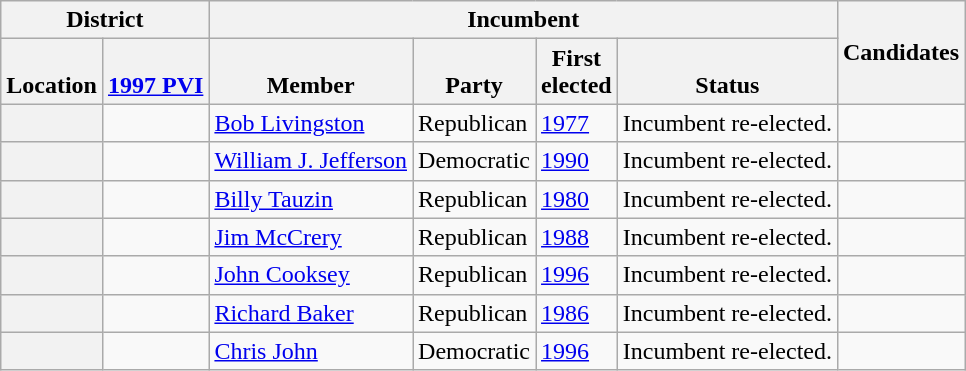<table class="wikitable sortable">
<tr>
<th colspan=2>District</th>
<th colspan=4>Incumbent</th>
<th rowspan=2 class="unsortable">Candidates</th>
</tr>
<tr valign=bottom>
<th>Location</th>
<th><a href='#'>1997 PVI</a></th>
<th>Member</th>
<th>Party</th>
<th>First<br>elected</th>
<th>Status</th>
</tr>
<tr>
<th></th>
<td></td>
<td><a href='#'>Bob Livingston</a></td>
<td>Republican</td>
<td><a href='#'>1977 </a></td>
<td>Incumbent re-elected.</td>
<td nowrap></td>
</tr>
<tr>
<th></th>
<td></td>
<td><a href='#'>William J. Jefferson</a></td>
<td>Democratic</td>
<td><a href='#'>1990</a></td>
<td>Incumbent re-elected.</td>
<td nowrap></td>
</tr>
<tr>
<th></th>
<td></td>
<td><a href='#'>Billy Tauzin</a></td>
<td>Republican</td>
<td><a href='#'>1980</a></td>
<td>Incumbent re-elected.</td>
<td nowrap></td>
</tr>
<tr>
<th></th>
<td></td>
<td><a href='#'>Jim McCrery</a></td>
<td>Republican</td>
<td><a href='#'>1988</a></td>
<td>Incumbent re-elected.</td>
<td nowrap></td>
</tr>
<tr>
<th></th>
<td></td>
<td><a href='#'>John Cooksey</a></td>
<td>Republican</td>
<td><a href='#'>1996</a></td>
<td>Incumbent re-elected.</td>
<td nowrap></td>
</tr>
<tr>
<th></th>
<td></td>
<td><a href='#'>Richard Baker</a></td>
<td>Republican</td>
<td><a href='#'>1986</a></td>
<td>Incumbent re-elected.</td>
<td nowrap></td>
</tr>
<tr>
<th></th>
<td></td>
<td><a href='#'>Chris John</a></td>
<td>Democratic</td>
<td><a href='#'>1996</a></td>
<td>Incumbent re-elected.</td>
<td nowrap></td>
</tr>
</table>
